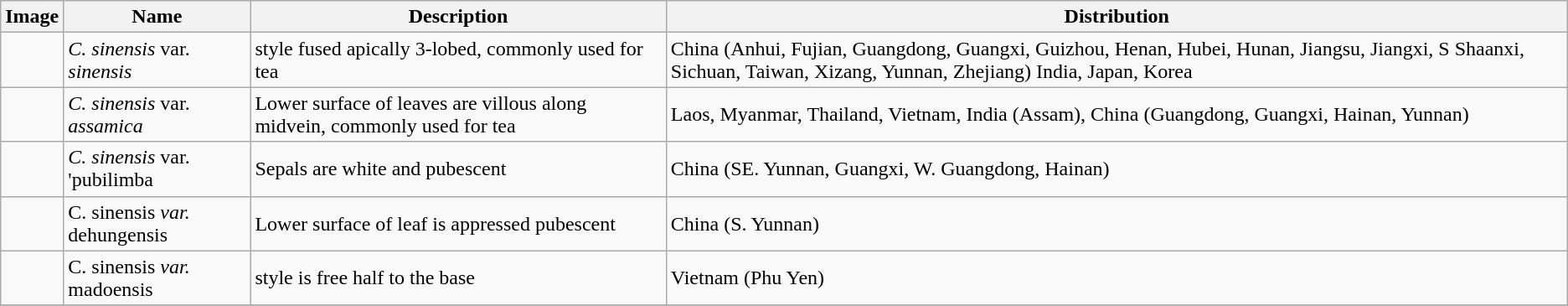<table class="wikitable">
<tr>
<th>Image</th>
<th>Name</th>
<th>Description</th>
<th>Distribution</th>
</tr>
<tr>
<td></td>
<td><em>C. sinensis</em> var. <em>sinensis</em></td>
<td>style fused apically 3-lobed, commonly used for tea</td>
<td>China (Anhui, Fujian, Guangdong, Guangxi, Guizhou, Henan, Hubei, Hunan, Jiangsu, Jiangxi, S Shaanxi, Sichuan, Taiwan, Xizang, Yunnan, Zhejiang) India,  Japan, Korea</td>
</tr>
<tr>
<td></td>
<td><em>C. sinensis</em> var. <em>assamica</em> </td>
<td>Lower surface of leaves are villous along midvein, commonly used for tea</td>
<td>Laos, Myanmar, Thailand, Vietnam, India (Assam), China (Guangdong, Guangxi, Hainan, Yunnan)</td>
</tr>
<tr>
<td></td>
<td><em>C. sinensis</em> var. 'pubilimba<em> </td>
<td>Sepals are white and pubescent</td>
<td>China (SE. Yunnan, Guangxi, W. Guangdong, Hainan)</td>
</tr>
<tr>
<td></td>
<td></em>C. sinensis<em> var. </em>dehungensis<em> </td>
<td>Lower surface of leaf is appressed pubescent</td>
<td>China (S. Yunnan)</td>
</tr>
<tr>
<td></td>
<td></em>C. sinensis<em> var. </em>madoensis<em>  </td>
<td>style is free half to the base</td>
<td>Vietnam (Phu Yen)</td>
</tr>
<tr>
</tr>
</table>
